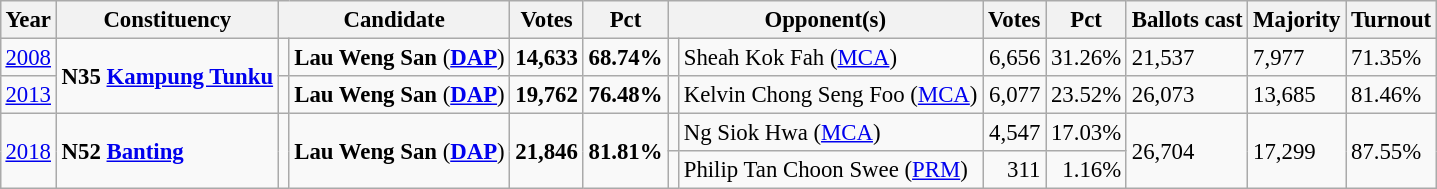<table class="wikitable" style="margin:0.5em ; font-size:95%">
<tr>
<th>Year</th>
<th>Constituency</th>
<th colspan="2">Candidate</th>
<th>Votes</th>
<th>Pct</th>
<th colspan="2">Opponent(s)</th>
<th>Votes</th>
<th>Pct</th>
<th>Ballots cast</th>
<th>Majority</th>
<th>Turnout</th>
</tr>
<tr>
<td><a href='#'>2008</a></td>
<td rowspan=2><strong>N35 <a href='#'>Kampung Tunku</a></strong></td>
<td></td>
<td><strong>Lau Weng San</strong> (<a href='#'><strong>DAP</strong></a>)</td>
<td align=right><strong>14,633</strong></td>
<td align=right><strong>68.74%</strong></td>
<td></td>
<td>Sheah Kok Fah (<a href='#'>MCA</a>)</td>
<td align=right>6,656</td>
<td align=right>31.26%</td>
<td>21,537</td>
<td>7,977</td>
<td>71.35%</td>
</tr>
<tr>
<td><a href='#'>2013</a></td>
<td></td>
<td><strong>Lau Weng San</strong> (<a href='#'><strong>DAP</strong></a>)</td>
<td align=right><strong>19,762</strong></td>
<td align=right><strong>76.48%</strong></td>
<td></td>
<td>Kelvin Chong Seng Foo (<a href='#'>MCA</a>)</td>
<td align=right>6,077</td>
<td align=right>23.52%</td>
<td>26,073</td>
<td>13,685</td>
<td>81.46%</td>
</tr>
<tr>
<td rowspan=2><a href='#'>2018</a></td>
<td rowspan=2><strong>N52 <a href='#'>Banting</a></strong></td>
<td rowspan=2 ></td>
<td rowspan=2><strong>Lau Weng San</strong> (<a href='#'><strong>DAP</strong></a>)</td>
<td rowspan=2 align=right><strong>21,846</strong></td>
<td rowspan=2 align=right><strong>81.81%</strong></td>
<td></td>
<td>Ng Siok Hwa (<a href='#'>MCA</a>)</td>
<td align=right>4,547</td>
<td align=right>17.03%</td>
<td rowspan=2>26,704</td>
<td rowspan=2>17,299</td>
<td rowspan=2>87.55%</td>
</tr>
<tr>
<td bgcolor=></td>
<td>Philip Tan Choon Swee (<a href='#'>PRM</a>)</td>
<td align=right>311</td>
<td align=right>1.16%</td>
</tr>
</table>
